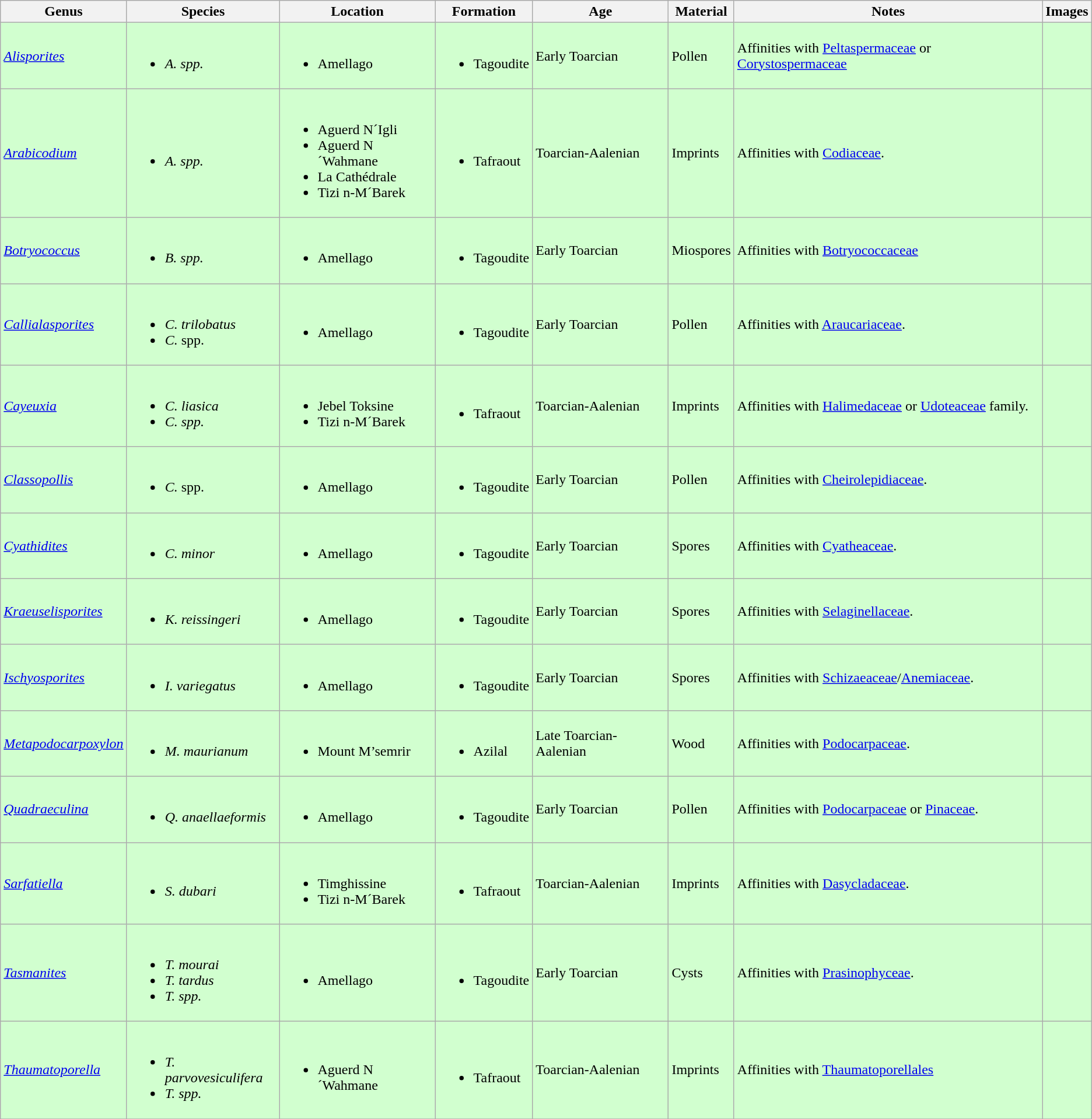<table class="wikitable sortable">
<tr>
<th>Genus</th>
<th>Species</th>
<th>Location</th>
<th>Formation</th>
<th>Age</th>
<th>Material</th>
<th>Notes</th>
<th>Images</th>
</tr>
<tr>
<td style="background:#D1FFCF;"><em><a href='#'>Alisporites</a></em></td>
<td style="background:#D1FFCF;"><br><ul><li><em>A. spp.</em></li></ul></td>
<td style="background:#D1FFCF;"><br><ul><li>Amellago</li></ul></td>
<td style="background:#D1FFCF;"><br><ul><li>Tagoudite</li></ul></td>
<td style="background:#D1FFCF;">Early Toarcian</td>
<td style="background:#D1FFCF;">Pollen</td>
<td style="background:#D1FFCF;">Affinities with <a href='#'>Peltaspermaceae</a> or <a href='#'>Corystospermaceae</a></td>
<td style="background:#D1FFCF;"></td>
</tr>
<tr>
<td style="background:#D1FFCF;"><em><a href='#'>Arabicodium</a></em></td>
<td style="background:#D1FFCF;"><br><ul><li><em>A. spp.</em></li></ul></td>
<td style="background:#D1FFCF;"><br><ul><li>Aguerd N´Igli</li><li>Aguerd N´Wahmane</li><li>La Cathédrale</li><li>Tizi n-M´Barek</li></ul></td>
<td style="background:#D1FFCF;"><br><ul><li>Tafraout</li></ul></td>
<td style="background:#D1FFCF;">Toarcian-Aalenian</td>
<td style="background:#D1FFCF;">Imprints</td>
<td style="background:#D1FFCF;">Affinities with <a href='#'>Codiaceae</a>.</td>
<td style="background:#D1FFCF;"></td>
</tr>
<tr>
<td style="background:#D1FFCF;"><em><a href='#'>Botryococcus</a></em></td>
<td style="background:#D1FFCF;"><br><ul><li><em>B. spp.</em></li></ul></td>
<td style="background:#D1FFCF;"><br><ul><li>Amellago</li></ul></td>
<td style="background:#D1FFCF;"><br><ul><li>Tagoudite</li></ul></td>
<td style="background:#D1FFCF;">Early Toarcian</td>
<td style="background:#D1FFCF;">Miospores</td>
<td style="background:#D1FFCF;">Affinities with <a href='#'>Botryococcaceae</a></td>
<td style="background:#D1FFCF;"></td>
</tr>
<tr>
<td style="background:#D1FFCF;"><em><a href='#'>Callialasporites</a></em></td>
<td style="background:#D1FFCF;"><br><ul><li><em>C. trilobatus</em></li><li><em>C.</em> spp.</li></ul></td>
<td style="background:#D1FFCF;"><br><ul><li>Amellago</li></ul></td>
<td style="background:#D1FFCF;"><br><ul><li>Tagoudite</li></ul></td>
<td style="background:#D1FFCF;">Early Toarcian</td>
<td style="background:#D1FFCF;">Pollen</td>
<td style="background:#D1FFCF;">Affinities with <a href='#'>Araucariaceae</a>.</td>
<td style="background:#D1FFCF;"></td>
</tr>
<tr>
<td style="background:#D1FFCF;"><em><a href='#'>Cayeuxia</a></em></td>
<td style="background:#D1FFCF;"><br><ul><li><em>C. liasica</em></li><li><em>C. spp.</em></li></ul></td>
<td style="background:#D1FFCF;"><br><ul><li>Jebel Toksine</li><li>Tizi n-M´Barek</li></ul></td>
<td style="background:#D1FFCF;"><br><ul><li>Tafraout</li></ul></td>
<td style="background:#D1FFCF;">Toarcian-Aalenian</td>
<td style="background:#D1FFCF;">Imprints</td>
<td style="background:#D1FFCF;">Affinities with <a href='#'>Halimedaceae</a> or <a href='#'>Udoteaceae</a> family.</td>
<td style="background:#D1FFCF;"></td>
</tr>
<tr>
<td style="background:#D1FFCF;"><em><a href='#'>Classopollis</a></em></td>
<td style="background:#D1FFCF;"><br><ul><li><em>C.</em> spp.</li></ul></td>
<td style="background:#D1FFCF;"><br><ul><li>Amellago</li></ul></td>
<td style="background:#D1FFCF;"><br><ul><li>Tagoudite</li></ul></td>
<td style="background:#D1FFCF;">Early Toarcian</td>
<td style="background:#D1FFCF;">Pollen</td>
<td style="background:#D1FFCF;">Affinities with <a href='#'>Cheirolepidiaceae</a>.</td>
<td style="background:#D1FFCF;"></td>
</tr>
<tr>
<td style="background:#D1FFCF;"><em><a href='#'>Cyathidites</a></em></td>
<td style="background:#D1FFCF;"><br><ul><li><em>C. minor</em></li></ul></td>
<td style="background:#D1FFCF;"><br><ul><li>Amellago</li></ul></td>
<td style="background:#D1FFCF;"><br><ul><li>Tagoudite</li></ul></td>
<td style="background:#D1FFCF;">Early Toarcian</td>
<td style="background:#D1FFCF;">Spores</td>
<td style="background:#D1FFCF;">Affinities with <a href='#'>Cyatheaceae</a>.</td>
<td style="background:#D1FFCF;"></td>
</tr>
<tr>
<td style="background:#D1FFCF;"><em><a href='#'>Kraeuselisporites</a></em></td>
<td style="background:#D1FFCF;"><br><ul><li><em>K. reissingeri</em></li></ul></td>
<td style="background:#D1FFCF;"><br><ul><li>Amellago</li></ul></td>
<td style="background:#D1FFCF;"><br><ul><li>Tagoudite</li></ul></td>
<td style="background:#D1FFCF;">Early Toarcian</td>
<td style="background:#D1FFCF;">Spores</td>
<td style="background:#D1FFCF;">Affinities with  <a href='#'>Selaginellaceae</a>.</td>
<td style="background:#D1FFCF;"></td>
</tr>
<tr>
<td style="background:#D1FFCF;"><em><a href='#'>Ischyosporites</a></em></td>
<td style="background:#D1FFCF;"><br><ul><li><em>I.</em>  <em>variegatus</em></li></ul></td>
<td style="background:#D1FFCF;"><br><ul><li>Amellago</li></ul></td>
<td style="background:#D1FFCF;"><br><ul><li>Tagoudite</li></ul></td>
<td style="background:#D1FFCF;">Early Toarcian</td>
<td style="background:#D1FFCF;">Spores</td>
<td style="background:#D1FFCF;">Affinities with <a href='#'>Schizaeaceae</a>/<a href='#'>Anemiaceae</a>.</td>
<td style="background:#D1FFCF;"></td>
</tr>
<tr>
<td style="background:#D1FFCF;"><em><a href='#'>Metapodocarpoxylon</a></em></td>
<td style="background:#D1FFCF;"><br><ul><li><em>M. maurianum</em></li></ul></td>
<td style="background:#D1FFCF;"><br><ul><li>Mount M’semrir</li></ul></td>
<td style="background:#D1FFCF;"><br><ul><li>Azilal</li></ul></td>
<td style="background:#D1FFCF;">Late Toarcian-Aalenian</td>
<td style="background:#D1FFCF;">Wood</td>
<td style="background:#D1FFCF;">Affinities with <a href='#'>Podocarpaceae</a>.</td>
<td style="background:#D1FFCF;"></td>
</tr>
<tr>
<td style="background:#D1FFCF;"><em><a href='#'>Quadraeculina</a></em></td>
<td style="background:#D1FFCF;"><br><ul><li><em>Q. anaellaeformis</em></li></ul></td>
<td style="background:#D1FFCF;"><br><ul><li>Amellago</li></ul></td>
<td style="background:#D1FFCF;"><br><ul><li>Tagoudite</li></ul></td>
<td style="background:#D1FFCF;">Early Toarcian</td>
<td style="background:#D1FFCF;">Pollen</td>
<td style="background:#D1FFCF;">Affinities with <a href='#'>Podocarpaceae</a> or <a href='#'>Pinaceae</a>.</td>
<td style="background:#D1FFCF;"></td>
</tr>
<tr>
<td style="background:#D1FFCF ;"><em><a href='#'>Sarfatiella</a></em></td>
<td style="background:#D1FFCF ;"><br><ul><li><em>S. dubari</em></li></ul></td>
<td style="background:#D1FFCF ;"><br><ul><li>Timghissine</li><li>Tizi n-M´Barek</li></ul></td>
<td style="background:#D1FFCF ;"><br><ul><li>Tafraout</li></ul></td>
<td style="background:#D1FFCF ;">Toarcian-Aalenian</td>
<td style="background:#D1FFCF ;">Imprints</td>
<td style="background:#D1FFCF ;">Affinities with <a href='#'>Dasycladaceae</a>.</td>
<td style="background:#D1FFCF ;"></td>
</tr>
<tr>
<td style="background:#D1FFCF;"><em><a href='#'>Tasmanites</a></em></td>
<td style="background:#D1FFCF;"><br><ul><li><em>T. mourai</em></li><li><em>T. tardus</em></li><li><em>T. spp.</em></li></ul></td>
<td style="background:#D1FFCF;"><br><ul><li>Amellago</li></ul></td>
<td style="background:#D1FFCF;"><br><ul><li>Tagoudite</li></ul></td>
<td style="background:#D1FFCF;">Early Toarcian</td>
<td style="background:#D1FFCF;">Cysts</td>
<td style="background:#D1FFCF;">Affinities with <a href='#'>Prasinophyceae</a>.</td>
<td style="background:#D1FFCF;"></td>
</tr>
<tr>
<td style="background:#D1FFCF ;"><em><a href='#'>Thaumatoporella</a></em></td>
<td style="background:#D1FFCF ;"><br><ul><li><em>T. parvovesiculifera</em></li><li><em>T. spp.</em></li></ul></td>
<td style="background:#D1FFCF ;"><br><ul><li>Aguerd N´Wahmane</li></ul></td>
<td style="background:#D1FFCF ;"><br><ul><li>Tafraout</li></ul></td>
<td style="background:#D1FFCF ;">Toarcian-Aalenian</td>
<td style="background:#D1FFCF ;">Imprints</td>
<td style="background:#D1FFCF ;">Affinities with <a href='#'>Thaumatoporellales</a> </td>
<td style="background:#D1FFCF ;"></td>
</tr>
<tr>
</tr>
</table>
